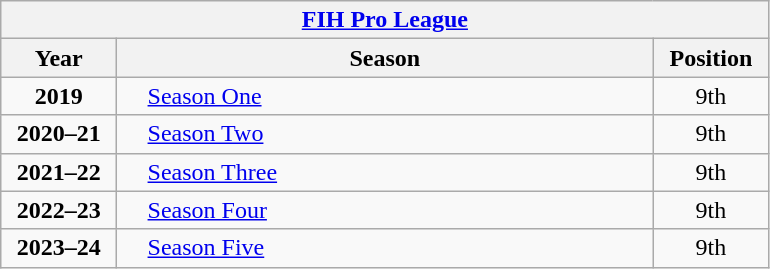<table class="wikitable" style="text-align: center;">
<tr>
<th colspan=3 style="background-color: ;"><a href='#'>FIH Pro League</a></th>
</tr>
<tr>
<th style="width: 70px;">Year</th>
<th style="width: 350px;">Season</th>
<th style="width: 70px;">Position</th>
</tr>
<tr>
<td><strong>2019</strong></td>
<td style="text-align: left; padding-left: 20px;"><a href='#'>Season One</a></td>
<td>9th</td>
</tr>
<tr>
<td><strong>2020–21</strong></td>
<td style="text-align: left; padding-left: 20px;"><a href='#'>Season Two</a></td>
<td>9th</td>
</tr>
<tr>
<td><strong>2021–22</strong></td>
<td style="text-align: left; padding-left: 20px;"><a href='#'>Season Three</a></td>
<td>9th</td>
</tr>
<tr>
<td><strong>2022–23</strong></td>
<td style="text-align: left; padding-left: 20px;"><a href='#'>Season Four</a></td>
<td>9th</td>
</tr>
<tr>
<td><strong>2023–24</strong></td>
<td style="text-align: left; padding-left: 20px;"><a href='#'>Season Five</a></td>
<td>9th </td>
</tr>
</table>
